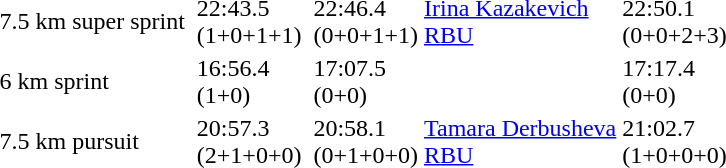<table>
<tr>
<td>7.5 km super sprint</td>
<td></td>
<td>22:43.5<br>(1+0+1+1)</td>
<td></td>
<td>22:46.4<br>(0+0+1+1)</td>
<td><a href='#'>Irina Kazakevich</a><br><a href='#'>RBU</a></td>
<td>22:50.1<br>(0+0+2+3)</td>
</tr>
<tr>
<td>6 km sprint</td>
<td></td>
<td>16:56.4<br>(1+0)</td>
<td></td>
<td>17:07.5<br>(0+0)</td>
<td></td>
<td>17:17.4<br>(0+0)</td>
</tr>
<tr>
<td>7.5 km pursuit</td>
<td></td>
<td>20:57.3<br>(2+1+0+0)</td>
<td></td>
<td>20:58.1<br>(0+1+0+0)</td>
<td><a href='#'>Tamara Derbusheva</a><br><a href='#'>RBU</a></td>
<td>21:02.7<br>(1+0+0+0)</td>
</tr>
</table>
